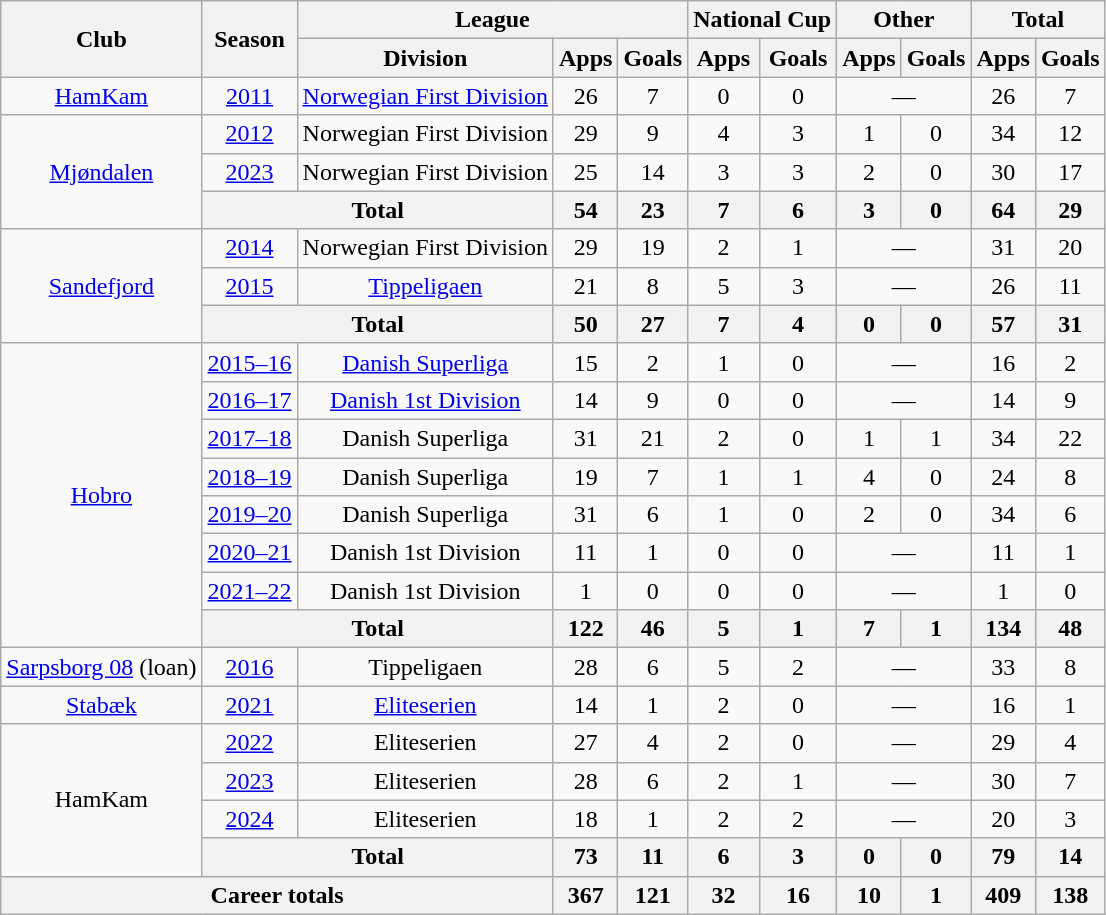<table class="wikitable" style="text-align:center">
<tr>
<th rowspan="2">Club</th>
<th rowspan="2">Season</th>
<th colspan="3">League</th>
<th colspan="2">National Cup</th>
<th colspan="2">Other</th>
<th colspan="2">Total</th>
</tr>
<tr>
<th>Division</th>
<th>Apps</th>
<th>Goals</th>
<th>Apps</th>
<th>Goals</th>
<th>Apps</th>
<th>Goals</th>
<th>Apps</th>
<th>Goals</th>
</tr>
<tr>
<td><a href='#'>HamKam</a></td>
<td><a href='#'>2011</a></td>
<td><a href='#'>Norwegian First Division</a></td>
<td>26</td>
<td>7</td>
<td>0</td>
<td>0</td>
<td colspan="2">—</td>
<td>26</td>
<td>7</td>
</tr>
<tr>
<td rowspan="3"><a href='#'>Mjøndalen</a></td>
<td><a href='#'>2012</a></td>
<td>Norwegian First Division</td>
<td>29</td>
<td>9</td>
<td>4</td>
<td>3</td>
<td>1</td>
<td>0</td>
<td>34</td>
<td>12</td>
</tr>
<tr>
<td><a href='#'>2023</a></td>
<td>Norwegian First Division</td>
<td>25</td>
<td>14</td>
<td>3</td>
<td>3</td>
<td>2</td>
<td>0</td>
<td>30</td>
<td>17</td>
</tr>
<tr>
<th colspan="2">Total</th>
<th>54</th>
<th>23</th>
<th>7</th>
<th>6</th>
<th>3</th>
<th>0</th>
<th>64</th>
<th>29</th>
</tr>
<tr>
<td rowspan="3"><a href='#'>Sandefjord</a></td>
<td><a href='#'>2014</a></td>
<td>Norwegian First Division</td>
<td>29</td>
<td>19</td>
<td>2</td>
<td>1</td>
<td colspan="2">—</td>
<td>31</td>
<td>20</td>
</tr>
<tr>
<td><a href='#'>2015</a></td>
<td><a href='#'>Tippeligaen</a></td>
<td>21</td>
<td>8</td>
<td>5</td>
<td>3</td>
<td colspan="2">—</td>
<td>26</td>
<td>11</td>
</tr>
<tr>
<th colspan="2">Total</th>
<th>50</th>
<th>27</th>
<th>7</th>
<th>4</th>
<th>0</th>
<th>0</th>
<th>57</th>
<th>31</th>
</tr>
<tr>
<td rowspan="8"><a href='#'>Hobro</a></td>
<td><a href='#'>2015–16</a></td>
<td><a href='#'>Danish Superliga</a></td>
<td>15</td>
<td>2</td>
<td>1</td>
<td>0</td>
<td colspan="2">—</td>
<td>16</td>
<td>2</td>
</tr>
<tr>
<td><a href='#'>2016–17</a></td>
<td><a href='#'>Danish 1st Division</a></td>
<td>14</td>
<td>9</td>
<td>0</td>
<td>0</td>
<td colspan="2">—</td>
<td>14</td>
<td>9</td>
</tr>
<tr>
<td><a href='#'>2017–18</a></td>
<td>Danish Superliga</td>
<td>31</td>
<td>21</td>
<td>2</td>
<td>0</td>
<td>1</td>
<td>1</td>
<td>34</td>
<td>22</td>
</tr>
<tr>
<td><a href='#'>2018–19</a></td>
<td>Danish Superliga</td>
<td>19</td>
<td>7</td>
<td>1</td>
<td>1</td>
<td>4</td>
<td>0</td>
<td>24</td>
<td>8</td>
</tr>
<tr>
<td><a href='#'>2019–20</a></td>
<td>Danish Superliga</td>
<td>31</td>
<td>6</td>
<td>1</td>
<td>0</td>
<td>2</td>
<td>0</td>
<td>34</td>
<td>6</td>
</tr>
<tr>
<td><a href='#'>2020–21</a></td>
<td>Danish 1st Division</td>
<td>11</td>
<td>1</td>
<td>0</td>
<td>0</td>
<td colspan="2">—</td>
<td>11</td>
<td>1</td>
</tr>
<tr>
<td><a href='#'>2021–22</a></td>
<td>Danish 1st Division</td>
<td>1</td>
<td>0</td>
<td>0</td>
<td>0</td>
<td colspan="2">—</td>
<td>1</td>
<td>0</td>
</tr>
<tr>
<th colspan="2">Total</th>
<th>122</th>
<th>46</th>
<th>5</th>
<th>1</th>
<th>7</th>
<th>1</th>
<th>134</th>
<th>48</th>
</tr>
<tr>
<td><a href='#'>Sarpsborg 08</a> (loan)</td>
<td><a href='#'>2016</a></td>
<td>Tippeligaen</td>
<td>28</td>
<td>6</td>
<td>5</td>
<td>2</td>
<td colspan="2">—</td>
<td>33</td>
<td>8</td>
</tr>
<tr>
<td><a href='#'>Stabæk</a></td>
<td><a href='#'>2021</a></td>
<td><a href='#'>Eliteserien</a></td>
<td>14</td>
<td>1</td>
<td>2</td>
<td>0</td>
<td colspan="2">—</td>
<td>16</td>
<td>1</td>
</tr>
<tr>
<td rowspan="4">HamKam</td>
<td><a href='#'>2022</a></td>
<td>Eliteserien</td>
<td>27</td>
<td>4</td>
<td>2</td>
<td>0</td>
<td colspan="2">—</td>
<td>29</td>
<td>4</td>
</tr>
<tr>
<td><a href='#'>2023</a></td>
<td>Eliteserien</td>
<td>28</td>
<td>6</td>
<td>2</td>
<td>1</td>
<td colspan="2">—</td>
<td>30</td>
<td>7</td>
</tr>
<tr>
<td><a href='#'>2024</a></td>
<td>Eliteserien</td>
<td>18</td>
<td>1</td>
<td>2</td>
<td>2</td>
<td colspan="2">—</td>
<td>20</td>
<td>3</td>
</tr>
<tr>
<th colspan="2">Total</th>
<th>73</th>
<th>11</th>
<th>6</th>
<th>3</th>
<th>0</th>
<th>0</th>
<th>79</th>
<th>14</th>
</tr>
<tr>
<th colspan="3">Career totals</th>
<th>367</th>
<th>121</th>
<th>32</th>
<th>16</th>
<th>10</th>
<th>1</th>
<th>409</th>
<th>138</th>
</tr>
</table>
